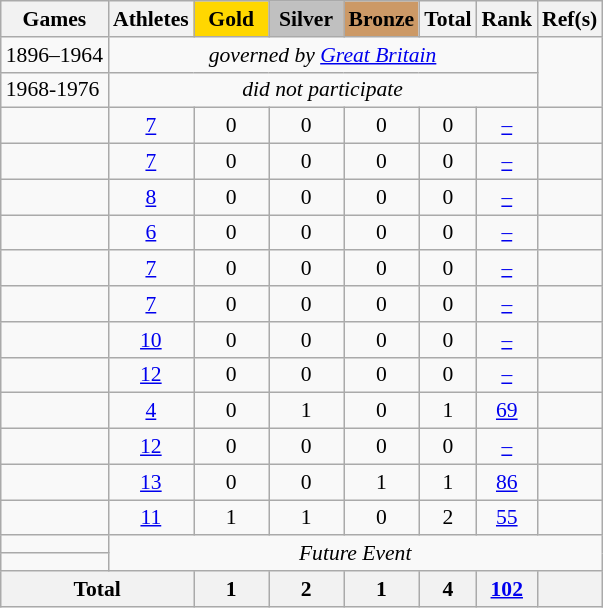<table class="wikitable" style="text-align:center; font-size:90%;">
<tr>
<th>Games</th>
<th>Athletes</th>
<td style="background:gold; width:3em; font-weight:bold;">Gold</td>
<td style="background:silver; width:3em; font-weight:bold;">Silver</td>
<td style="background:#cc9966; width:3em; font-weight:bold;">Bronze</td>
<th style=" font-weight:bold;">Total</th>
<th style=" font-weight:bold;">Rank</th>
<th>Ref(s)</th>
</tr>
<tr>
<td align=left>1896–1964</td>
<td colspan=6><em>governed by  <a href='#'>Great Britain</a></em></td>
</tr>
<tr>
<td align=left>1968-1976</td>
<td colspan=6;><em>did not participate</em></td>
</tr>
<tr>
<td align=left></td>
<td><a href='#'>7</a></td>
<td>0</td>
<td>0</td>
<td>0</td>
<td>0</td>
<td><a href='#'>–</a></td>
<td></td>
</tr>
<tr>
<td align=left></td>
<td><a href='#'>7</a></td>
<td>0</td>
<td>0</td>
<td>0</td>
<td>0</td>
<td><a href='#'>–</a></td>
<td></td>
</tr>
<tr>
<td align=left></td>
<td><a href='#'>8</a></td>
<td>0</td>
<td>0</td>
<td>0</td>
<td>0</td>
<td><a href='#'>–</a></td>
<td></td>
</tr>
<tr>
<td align=left></td>
<td><a href='#'>6</a></td>
<td>0</td>
<td>0</td>
<td>0</td>
<td>0</td>
<td><a href='#'>–</a></td>
<td></td>
</tr>
<tr>
<td align=left></td>
<td><a href='#'>7</a></td>
<td>0</td>
<td>0</td>
<td>0</td>
<td>0</td>
<td><a href='#'>–</a></td>
<td></td>
</tr>
<tr>
<td align=left></td>
<td><a href='#'>7</a></td>
<td>0</td>
<td>0</td>
<td>0</td>
<td>0</td>
<td><a href='#'>–</a></td>
<td></td>
</tr>
<tr>
<td align=left></td>
<td><a href='#'>10</a></td>
<td>0</td>
<td>0</td>
<td>0</td>
<td>0</td>
<td><a href='#'>–</a></td>
<td></td>
</tr>
<tr>
<td align=left></td>
<td><a href='#'>12</a></td>
<td>0</td>
<td>0</td>
<td>0</td>
<td>0</td>
<td><a href='#'>–</a></td>
<td></td>
</tr>
<tr>
<td align=left></td>
<td><a href='#'>4</a></td>
<td>0</td>
<td>1</td>
<td>0</td>
<td>1</td>
<td><a href='#'>69</a></td>
<td></td>
</tr>
<tr>
<td align=left></td>
<td><a href='#'>12</a></td>
<td>0</td>
<td>0</td>
<td>0</td>
<td>0</td>
<td><a href='#'>–</a></td>
<td></td>
</tr>
<tr>
<td align=left></td>
<td><a href='#'>13</a></td>
<td>0</td>
<td>0</td>
<td>1</td>
<td>1</td>
<td><a href='#'>86</a></td>
<td></td>
</tr>
<tr>
<td align=left></td>
<td><a href='#'>11</a></td>
<td>1</td>
<td>1</td>
<td>0</td>
<td>2</td>
<td><a href='#'>55</a></td>
<td></td>
</tr>
<tr>
<td align=left></td>
<td colspan="7" rowspan="2"><em>Future Event</em></td>
</tr>
<tr>
<td align=left></td>
</tr>
<tr>
<th colspan=2>Total</th>
<th>1</th>
<th>2</th>
<th>1</th>
<th>4</th>
<th><a href='#'>102</a></th>
<th></th>
</tr>
</table>
